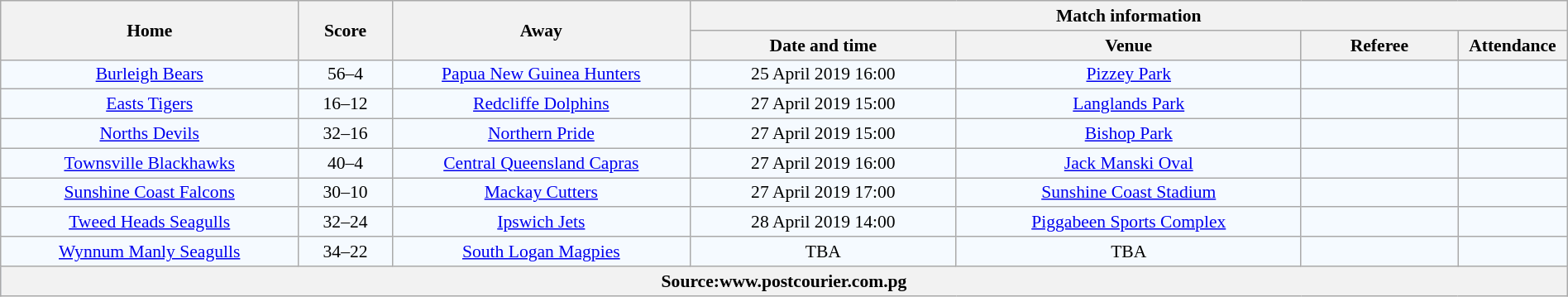<table class="wikitable" width="100%" style="border-collapse:collapse; font-size:90%; text-align:center;">
<tr>
<th rowspan="2" width="19%">Home</th>
<th rowspan="2" width="6%">Score</th>
<th rowspan="2" width="19%">Away</th>
<th colspan="4">Match information</th>
</tr>
<tr bgcolor="#CCCCCC">
<th width="17%">Date and time</th>
<th width="22%">Venue</th>
<th width="10%">Referee</th>
<th width="7%">Attendance</th>
</tr>
<tr bgcolor="#F5FAFF">
<td> <a href='#'>Burleigh Bears</a></td>
<td>56–4</td>
<td> <a href='#'>Papua New Guinea Hunters</a></td>
<td>25 April 2019 16:00</td>
<td><a href='#'>Pizzey Park</a></td>
<td></td>
<td></td>
</tr>
<tr bgcolor="#F5FAFF">
<td> <a href='#'>Easts Tigers</a></td>
<td>16–12</td>
<td> <a href='#'>Redcliffe Dolphins</a></td>
<td>27 April 2019 15:00</td>
<td><a href='#'>Langlands Park</a></td>
<td></td>
<td></td>
</tr>
<tr bgcolor="#F5FAFF">
<td> <a href='#'>Norths Devils</a></td>
<td>32–16</td>
<td> <a href='#'>Northern Pride</a></td>
<td>27 April 2019 15:00</td>
<td><a href='#'>Bishop Park</a></td>
<td></td>
<td></td>
</tr>
<tr bgcolor="#F5FAFF">
<td> <a href='#'>Townsville Blackhawks</a></td>
<td>40–4</td>
<td> <a href='#'>Central Queensland Capras</a></td>
<td>27 April 2019 16:00</td>
<td><a href='#'>Jack Manski Oval</a></td>
<td></td>
<td></td>
</tr>
<tr bgcolor="#F5FAFF">
<td> <a href='#'>Sunshine Coast Falcons</a></td>
<td>30–10</td>
<td> <a href='#'>Mackay Cutters</a></td>
<td>27 April 2019 17:00</td>
<td><a href='#'>Sunshine Coast Stadium</a></td>
<td></td>
<td></td>
</tr>
<tr bgcolor="#F5FAFF">
<td> <a href='#'>Tweed Heads Seagulls</a></td>
<td>32–24</td>
<td> <a href='#'>Ipswich Jets</a></td>
<td>28 April 2019 14:00</td>
<td><a href='#'>Piggabeen Sports Complex</a></td>
<td></td>
<td></td>
</tr>
<tr bgcolor="#F5FAFF">
<td> <a href='#'>Wynnum Manly Seagulls</a></td>
<td>34–22</td>
<td> <a href='#'>South Logan Magpies</a></td>
<td>TBA</td>
<td>TBA</td>
<td></td>
<td></td>
</tr>
<tr bgcolor="#C1D8FF">
<th colspan="7">Source:www.postcourier.com.pg</th>
</tr>
</table>
